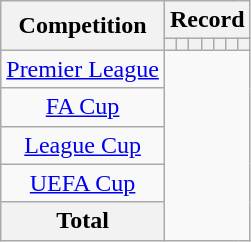<table class="wikitable" style="text-align: center">
<tr>
<th rowspan=2>Competition</th>
<th colspan=7>Record</th>
</tr>
<tr>
<th></th>
<th></th>
<th></th>
<th></th>
<th></th>
<th></th>
<th></th>
</tr>
<tr>
<td><a href='#'>Premier League</a><br></td>
</tr>
<tr>
<td><a href='#'>FA Cup</a><br></td>
</tr>
<tr>
<td><a href='#'>League Cup</a><br></td>
</tr>
<tr>
<td><a href='#'>UEFA Cup</a><br></td>
</tr>
<tr>
<th>Total<br></th>
</tr>
</table>
